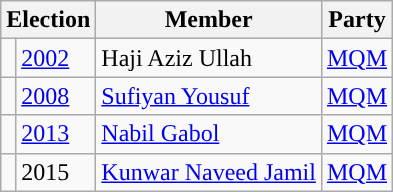<table class="wikitable">
<tr>
<th colspan="2">Election</th>
<th>Member</th>
<th>Party</th>
</tr>
<tr>
<td style="background-color: "></td>
<td><a href='#'>2002</a></td>
<td>Haji Aziz Ullah</td>
<td><a href='#'>MQM</a></td>
</tr>
<tr>
<td style="background-color: "></td>
<td><a href='#'>2008</a></td>
<td><a href='#'>Sufiyan Yousuf</a></td>
<td><a href='#'>MQM</a></td>
</tr>
<tr>
<td style="background-color: "></td>
<td><a href='#'>2013</a></td>
<td><a href='#'>Nabil Gabol</a></td>
<td><a href='#'>MQM</a></td>
</tr>
<tr>
<td style="background-color: "></td>
<td>2015</td>
<td><a href='#'>Kunwar Naveed Jamil</a></td>
<td><a href='#'>MQM</a></td>
</tr>
</table>
